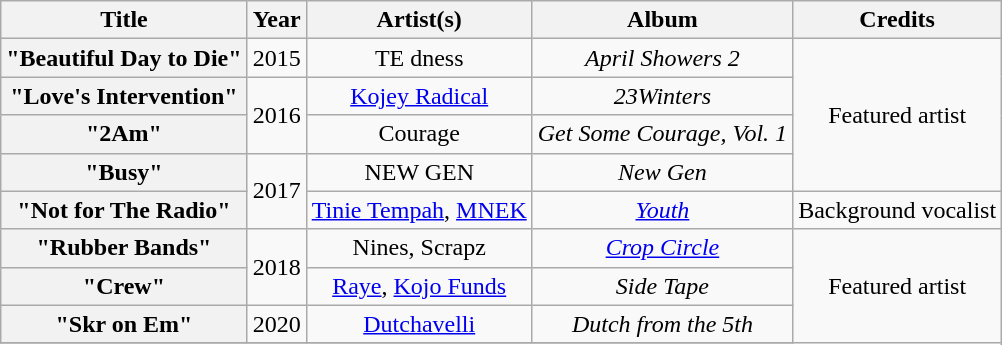<table class="wikitable plainrowheaders" style="text-align:center;">
<tr>
<th scope="col">Title</th>
<th scope="col" style="width:1em;">Year</th>
<th scope="col">Artist(s)</th>
<th scope="col">Album</th>
<th scope="col">Credits</th>
</tr>
<tr>
<th scope="row">"Beautiful Day to Die"</th>
<td>2015</td>
<td>TE dness</td>
<td><em>April Showers 2</em></td>
<td rowspan="4">Featured artist</td>
</tr>
<tr>
<th scope="row">"Love's Intervention"</th>
<td rowspan="2">2016</td>
<td><a href='#'>Kojey Radical</a></td>
<td><em>23Winters</em></td>
</tr>
<tr>
<th scope="row">"2Am"</th>
<td>Courage</td>
<td><em>Get Some Courage, Vol. 1</em></td>
</tr>
<tr>
<th scope="row">"Busy"</th>
<td rowspan="2">2017</td>
<td>NEW GEN</td>
<td><em>New Gen</em></td>
</tr>
<tr>
<th scope="row">"Not for The Radio"</th>
<td><a href='#'>Tinie Tempah</a>, <a href='#'>MNEK</a></td>
<td><em><a href='#'>Youth</a></em></td>
<td>Background vocalist</td>
</tr>
<tr>
<th scope="row">"Rubber Bands"</th>
<td rowspan="2">2018</td>
<td>Nines, Scrapz</td>
<td><em><a href='#'>Crop Circle</a></em></td>
<td rowspan="5">Featured artist</td>
</tr>
<tr>
<th scope="row">"Crew"</th>
<td><a href='#'>Raye</a>, <a href='#'>Kojo Funds</a></td>
<td><em>Side Tape</em></td>
</tr>
<tr>
<th scope="row">"Skr on Em"</th>
<td>2020</td>
<td><a href='#'>Dutchavelli</a></td>
<td><em>Dutch from the 5th</em></td>
</tr>
<tr>
</tr>
</table>
